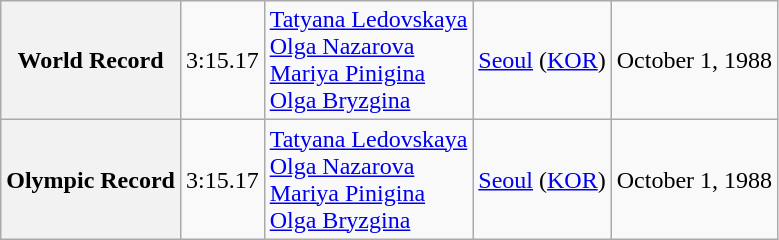<table class="wikitable" style="text-align:left">
<tr>
<th>World Record</th>
<td>3:15.17</td>
<td> <a href='#'>Tatyana Ledovskaya</a><br> <a href='#'>Olga Nazarova</a><br> <a href='#'>Mariya Pinigina</a><br> <a href='#'>Olga Bryzgina</a></td>
<td><a href='#'>Seoul</a> (<a href='#'>KOR</a>)</td>
<td>October 1, 1988</td>
</tr>
<tr>
<th>Olympic Record</th>
<td>3:15.17</td>
<td> <a href='#'>Tatyana Ledovskaya</a><br> <a href='#'>Olga Nazarova</a><br> <a href='#'>Mariya Pinigina</a><br> <a href='#'>Olga Bryzgina</a></td>
<td><a href='#'>Seoul</a> (<a href='#'>KOR</a>)</td>
<td>October 1, 1988</td>
</tr>
</table>
